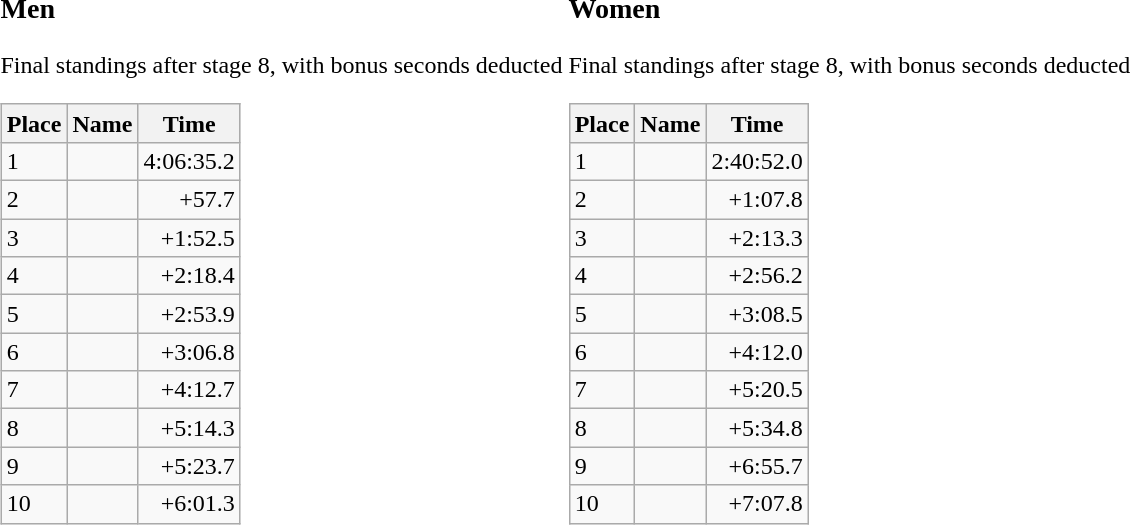<table border="0">
<tr>
<td valign="top"><br><h3>Men</h3>Final standings after stage 8, with bonus seconds deducted<table class="wikitable">
<tr>
<th>Place</th>
<th>Name</th>
<th>Time</th>
</tr>
<tr>
<td>1</td>
<td></td>
<td align="right">4:06:35.2</td>
</tr>
<tr>
<td>2</td>
<td></td>
<td align="right">+57.7</td>
</tr>
<tr>
<td>3</td>
<td></td>
<td align="right">+1:52.5</td>
</tr>
<tr>
<td>4</td>
<td></td>
<td align="right">+2:18.4</td>
</tr>
<tr>
<td>5</td>
<td></td>
<td align="right">+2:53.9</td>
</tr>
<tr>
<td>6</td>
<td></td>
<td align="right">+3:06.8</td>
</tr>
<tr>
<td>7</td>
<td></td>
<td align="right">+4:12.7</td>
</tr>
<tr>
<td>8</td>
<td></td>
<td align="right">+5:14.3</td>
</tr>
<tr>
<td>9</td>
<td></td>
<td align="right">+5:23.7</td>
</tr>
<tr>
<td>10</td>
<td></td>
<td align="right">+6:01.3</td>
</tr>
</table>
</td>
<td><br><h3>Women</h3>Final standings after stage 8, with bonus seconds deducted<table class="wikitable">
<tr>
<th>Place</th>
<th>Name</th>
<th>Time</th>
</tr>
<tr>
<td>1</td>
<td></td>
<td align="right">2:40:52.0</td>
</tr>
<tr>
<td>2</td>
<td></td>
<td align="right">+1:07.8</td>
</tr>
<tr>
<td>3</td>
<td></td>
<td align="right">+2:13.3</td>
</tr>
<tr>
<td>4</td>
<td></td>
<td align="right">+2:56.2</td>
</tr>
<tr>
<td>5</td>
<td></td>
<td align="right">+3:08.5</td>
</tr>
<tr>
<td>6</td>
<td></td>
<td align="right">+4:12.0</td>
</tr>
<tr>
<td>7</td>
<td></td>
<td align="right">+5:20.5</td>
</tr>
<tr>
<td>8</td>
<td></td>
<td align="right">+5:34.8</td>
</tr>
<tr>
<td>9</td>
<td></td>
<td align="right">+6:55.7</td>
</tr>
<tr>
<td>10</td>
<td></td>
<td align="right">+7:07.8</td>
</tr>
</table>
</td>
</tr>
</table>
